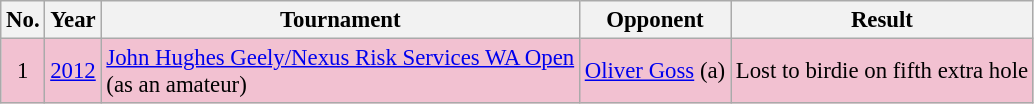<table class="wikitable" style="font-size:95%;">
<tr>
<th>No.</th>
<th>Year</th>
<th>Tournament</th>
<th>Opponent</th>
<th>Result</th>
</tr>
<tr style="background:#F2C1D1;">
<td align=center>1</td>
<td><a href='#'>2012</a></td>
<td><a href='#'>John Hughes Geely/Nexus Risk Services WA Open</a><br>(as an amateur)</td>
<td> <a href='#'>Oliver Goss</a> (a)</td>
<td>Lost to birdie on fifth extra hole</td>
</tr>
</table>
